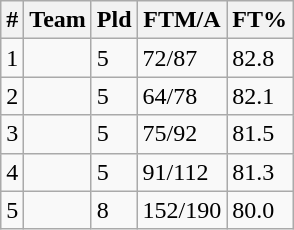<table class=wikitable width=auto>
<tr>
<th>#</th>
<th>Team</th>
<th>Pld</th>
<th>FTM/A</th>
<th>FT%</th>
</tr>
<tr>
<td>1</td>
<td><strong></strong></td>
<td>5</td>
<td>72/87</td>
<td>82.8</td>
</tr>
<tr>
<td>2</td>
<td></td>
<td>5</td>
<td>64/78</td>
<td>82.1</td>
</tr>
<tr>
<td>3</td>
<td></td>
<td>5</td>
<td>75/92</td>
<td>81.5</td>
</tr>
<tr>
<td>4</td>
<td></td>
<td>5</td>
<td>91/112</td>
<td>81.3</td>
</tr>
<tr>
<td>5</td>
<td></td>
<td>8</td>
<td>152/190</td>
<td>80.0</td>
</tr>
</table>
